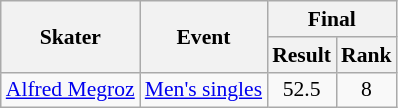<table class=wikitable style="font-size:90%">
<tr>
<th rowspan=2>Skater</th>
<th rowspan=2>Event</th>
<th colspan=2>Final</th>
</tr>
<tr>
<th>Result</th>
<th>Rank</th>
</tr>
<tr>
<td><a href='#'>Alfred Megroz</a></td>
<td><a href='#'>Men's singles</a></td>
<td align=center>52.5</td>
<td align=center>8</td>
</tr>
</table>
